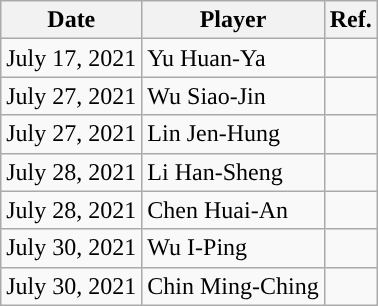<table class="wikitable">
<tr>
<th>Date</th>
<th>Player</th>
<th>Ref.</th>
</tr>
<tr>
<td>July 17, 2021</td>
<td>Yu Huan-Ya</td>
<td></td>
</tr>
<tr>
<td>July 27, 2021</td>
<td>Wu Siao-Jin</td>
<td></td>
</tr>
<tr>
<td>July 27, 2021</td>
<td>Lin Jen-Hung</td>
<td></td>
</tr>
<tr>
<td>July 28, 2021</td>
<td>Li Han-Sheng</td>
<td></td>
</tr>
<tr>
<td>July 28, 2021</td>
<td>Chen Huai-An</td>
<td></td>
</tr>
<tr>
<td>July 30, 2021</td>
<td>Wu I-Ping</td>
<td></td>
</tr>
<tr>
<td>July 30, 2021</td>
<td>Chin Ming-Ching</td>
<td></td>
</tr>
</table>
